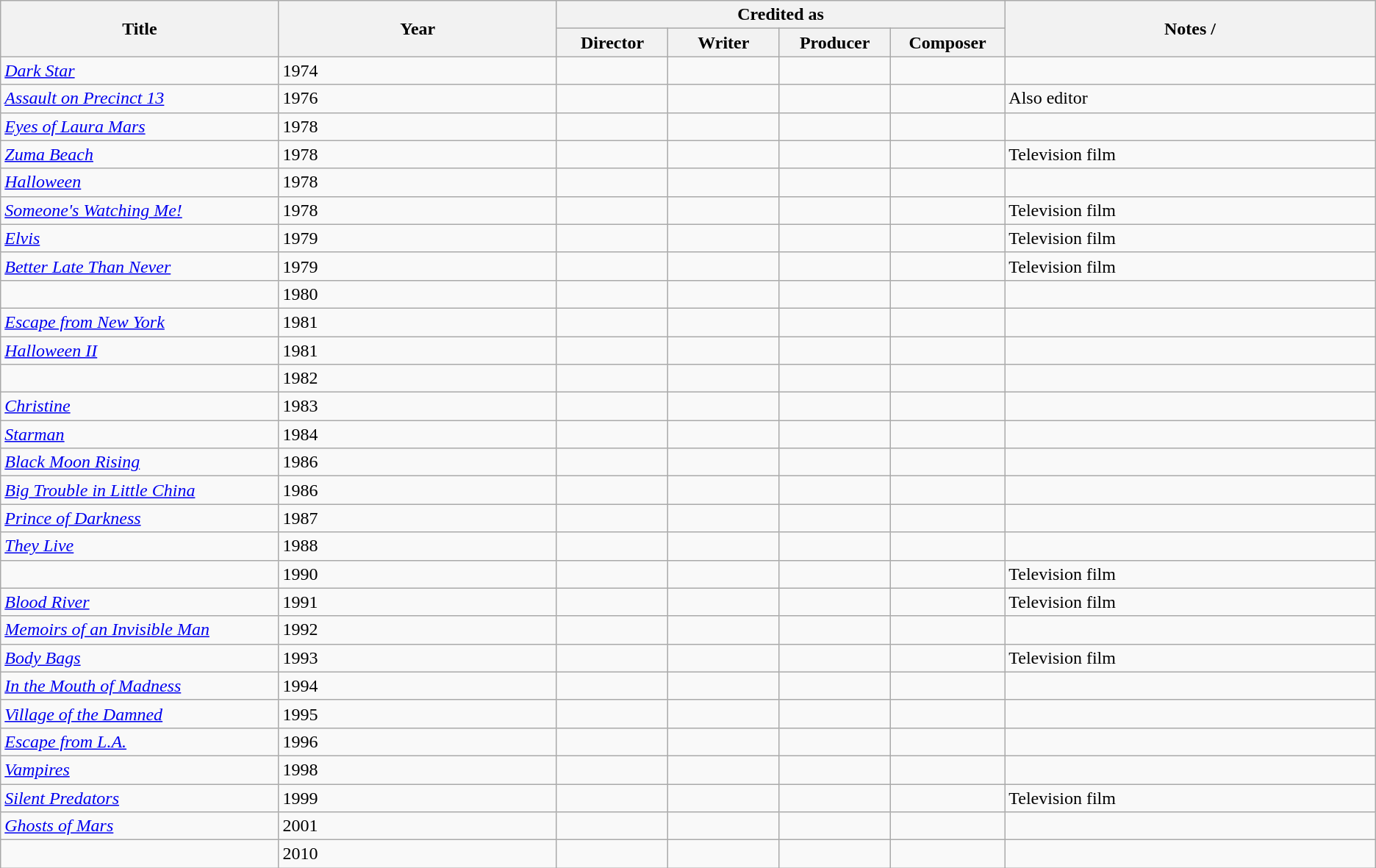<table class="wikitable sortable sticky-header-multi"">
<tr>
<th width="15%" rowspan="2" scope="col">Title</th>
<th width="15%" rowspan="2" scope="col">Year</th>
<th colspan="4" scope="col">Credited as</th>
<th width="20%" rowspan="2" scope="col" class="unsortable">Notes / </th>
</tr>
<tr>
<th width=6%>Director</th>
<th width=6%>Writer</th>
<th width=6%>Producer</th>
<th width=6%>Composer</th>
</tr>
<tr>
<td><em><a href='#'>Dark Star</a></em></td>
<td>1974</td>
<td></td>
<td></td>
<td></td>
<td></td>
<td style="text-align:center;"></td>
</tr>
<tr>
<td><em><a href='#'>Assault on Precinct 13</a></em></td>
<td>1976</td>
<td></td>
<td></td>
<td></td>
<td></td>
<td>Also editor</td>
</tr>
<tr>
<td><em><a href='#'>Eyes of Laura Mars</a></em></td>
<td>1978</td>
<td></td>
<td></td>
<td></td>
<td></td>
<td style="text-align:center;"></td>
</tr>
<tr>
<td><em><a href='#'>Zuma Beach</a></em></td>
<td>1978</td>
<td></td>
<td></td>
<td></td>
<td></td>
<td>Television film</td>
</tr>
<tr>
<td><em><a href='#'>Halloween</a></em></td>
<td>1978</td>
<td></td>
<td></td>
<td></td>
<td></td>
<td style="text-align:center;"></td>
</tr>
<tr>
<td><em><a href='#'>Someone's Watching Me!</a></em></td>
<td>1978</td>
<td></td>
<td></td>
<td></td>
<td></td>
<td>Television film</td>
</tr>
<tr>
<td><em><a href='#'>Elvis</a></em></td>
<td>1979</td>
<td></td>
<td></td>
<td></td>
<td></td>
<td>Television film</td>
</tr>
<tr>
<td><em><a href='#'>Better Late Than Never</a></em></td>
<td>1979</td>
<td></td>
<td></td>
<td></td>
<td></td>
<td>Television film</td>
</tr>
<tr>
<td></td>
<td>1980</td>
<td></td>
<td></td>
<td></td>
<td></td>
<td style="text-align:center;"></td>
</tr>
<tr>
<td><em><a href='#'>Escape from New York</a></em></td>
<td>1981</td>
<td></td>
<td></td>
<td></td>
<td></td>
<td style="text-align:center;"></td>
</tr>
<tr>
<td><em><a href='#'>Halloween II</a></em></td>
<td>1981</td>
<td></td>
<td></td>
<td></td>
<td></td>
<td style="text-align:center;"></td>
</tr>
<tr>
<td></td>
<td>1982</td>
<td></td>
<td></td>
<td></td>
<td></td>
<td style="text-align:center;"></td>
</tr>
<tr>
<td><em><a href='#'>Christine</a></em></td>
<td>1983</td>
<td></td>
<td></td>
<td></td>
<td></td>
<td style="text-align:center;"></td>
</tr>
<tr>
<td><em><a href='#'>Starman</a></em></td>
<td>1984</td>
<td></td>
<td></td>
<td></td>
<td></td>
<td style="text-align:center;"></td>
</tr>
<tr>
<td><em><a href='#'>Black Moon Rising</a></em></td>
<td>1986</td>
<td></td>
<td></td>
<td></td>
<td></td>
<td style="text-align:center;"></td>
</tr>
<tr>
<td><em><a href='#'>Big Trouble in Little China</a></em></td>
<td>1986</td>
<td></td>
<td></td>
<td></td>
<td></td>
<td style="text-align:center;"></td>
</tr>
<tr>
<td><em><a href='#'>Prince of Darkness</a></em></td>
<td>1987</td>
<td></td>
<td></td>
<td></td>
<td></td>
<td style="text-align:center;"></td>
</tr>
<tr>
<td><em><a href='#'>They Live</a></em></td>
<td>1988</td>
<td></td>
<td></td>
<td></td>
<td></td>
<td style="text-align:center;"></td>
</tr>
<tr>
<td></td>
<td>1990</td>
<td></td>
<td></td>
<td></td>
<td></td>
<td>Television film</td>
</tr>
<tr>
<td><em><a href='#'>Blood River</a></em></td>
<td>1991</td>
<td></td>
<td></td>
<td></td>
<td></td>
<td>Television film</td>
</tr>
<tr>
<td><em><a href='#'>Memoirs of an Invisible Man</a></em></td>
<td>1992</td>
<td></td>
<td></td>
<td></td>
<td></td>
<td style="text-align:center;"></td>
</tr>
<tr>
<td><em><a href='#'>Body Bags</a></em></td>
<td>1993</td>
<td></td>
<td></td>
<td></td>
<td></td>
<td>Television film</td>
</tr>
<tr>
<td><em><a href='#'>In the Mouth of Madness</a></em></td>
<td>1994</td>
<td></td>
<td></td>
<td></td>
<td></td>
<td style="text-align:center;"></td>
</tr>
<tr>
<td><em><a href='#'>Village of the Damned</a></em></td>
<td>1995</td>
<td></td>
<td></td>
<td></td>
<td></td>
<td style="text-align:center;"></td>
</tr>
<tr>
<td><em><a href='#'>Escape from L.A.</a></em></td>
<td>1996</td>
<td></td>
<td></td>
<td></td>
<td></td>
<td style="text-align:center;"></td>
</tr>
<tr>
<td><em><a href='#'>Vampires</a></em></td>
<td>1998</td>
<td></td>
<td></td>
<td></td>
<td></td>
<td style="text-align:center;"></td>
</tr>
<tr>
<td><em><a href='#'>Silent Predators</a></em></td>
<td>1999</td>
<td></td>
<td></td>
<td></td>
<td></td>
<td>Television film</td>
</tr>
<tr>
<td><em><a href='#'>Ghosts of Mars</a></em></td>
<td>2001</td>
<td></td>
<td></td>
<td></td>
<td></td>
<td style="text-align:center;"></td>
</tr>
<tr>
<td></td>
<td>2010</td>
<td></td>
<td></td>
<td></td>
<td></td>
<td style="text-align:center;"></td>
</tr>
</table>
